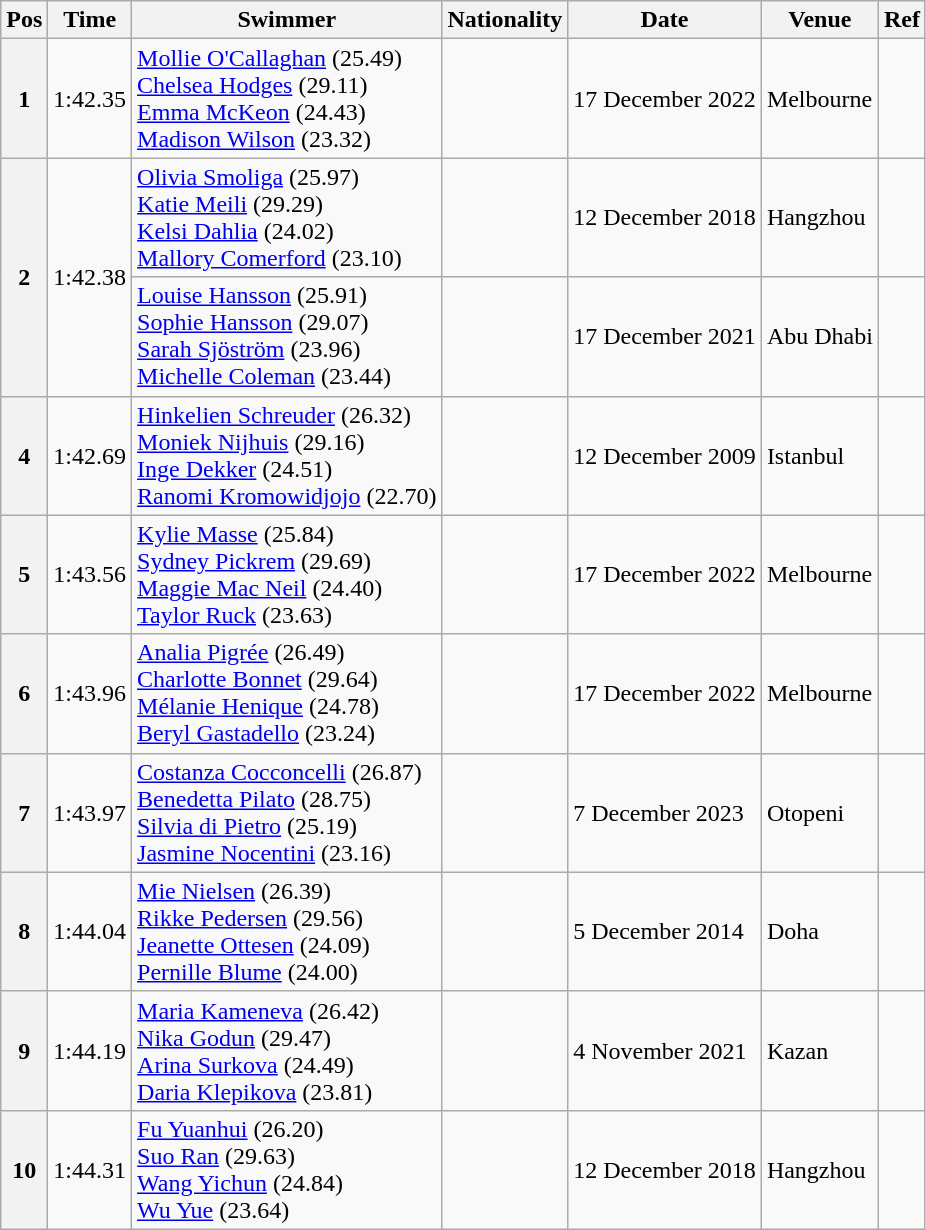<table class="wikitable">
<tr>
<th>Pos</th>
<th>Time</th>
<th>Swimmer</th>
<th>Nationality</th>
<th>Date</th>
<th>Venue</th>
<th>Ref</th>
</tr>
<tr>
<th>1</th>
<td>1:42.35</td>
<td><a href='#'>Mollie O'Callaghan</a> (25.49)<br><a href='#'>Chelsea Hodges</a> (29.11)<br><a href='#'>Emma McKeon</a> (24.43)<br><a href='#'>Madison Wilson</a> (23.32)</td>
<td></td>
<td>17 December 2022</td>
<td>Melbourne</td>
<td></td>
</tr>
<tr>
<th rowspan=2>2</th>
<td rowspan=2>1:42.38</td>
<td><a href='#'>Olivia Smoliga</a> (25.97)<br><a href='#'>Katie Meili</a> (29.29)<br><a href='#'>Kelsi Dahlia</a> (24.02)<br><a href='#'>Mallory Comerford</a> (23.10)</td>
<td></td>
<td>12 December 2018</td>
<td>Hangzhou</td>
<td></td>
</tr>
<tr>
<td><a href='#'>Louise Hansson</a> (25.91)<br><a href='#'>Sophie Hansson</a> (29.07)<br><a href='#'>Sarah Sjöström</a> (23.96)<br><a href='#'>Michelle Coleman</a> (23.44)</td>
<td></td>
<td>17 December 2021</td>
<td>Abu Dhabi</td>
<td></td>
</tr>
<tr>
<th>4</th>
<td>1:42.69</td>
<td><a href='#'>Hinkelien Schreuder</a> (26.32)<br><a href='#'>Moniek Nijhuis</a> (29.16)<br><a href='#'>Inge Dekker</a> (24.51)<br><a href='#'>Ranomi Kromowidjojo</a> (22.70)</td>
<td></td>
<td>12 December 2009</td>
<td>Istanbul</td>
<td></td>
</tr>
<tr>
<th>5</th>
<td>1:43.56</td>
<td><a href='#'>Kylie Masse</a> (25.84)<br><a href='#'>Sydney Pickrem</a> (29.69)<br><a href='#'>Maggie Mac Neil</a> (24.40)<br><a href='#'>Taylor Ruck</a> (23.63)</td>
<td></td>
<td>17 December 2022</td>
<td>Melbourne</td>
<td></td>
</tr>
<tr>
<th>6</th>
<td>1:43.96</td>
<td><a href='#'>Analia Pigrée</a> (26.49)<br><a href='#'>Charlotte Bonnet</a> (29.64)<br><a href='#'>Mélanie Henique</a> (24.78)<br><a href='#'>Beryl Gastadello</a> (23.24)</td>
<td></td>
<td>17 December 2022</td>
<td>Melbourne</td>
<td></td>
</tr>
<tr>
<th>7</th>
<td>1:43.97</td>
<td><a href='#'>Costanza Cocconcelli</a> (26.87)<br><a href='#'>Benedetta Pilato</a> (28.75)<br><a href='#'>Silvia di Pietro</a> (25.19)<br><a href='#'>Jasmine Nocentini</a> (23.16)</td>
<td></td>
<td>7 December 2023</td>
<td>Otopeni</td>
<td></td>
</tr>
<tr>
<th>8</th>
<td>1:44.04</td>
<td><a href='#'>Mie Nielsen</a> (26.39)<br><a href='#'>Rikke Pedersen</a> (29.56)<br><a href='#'>Jeanette Ottesen</a> (24.09)<br><a href='#'>Pernille Blume</a> (24.00)</td>
<td></td>
<td>5 December 2014</td>
<td>Doha</td>
<td></td>
</tr>
<tr>
<th>9</th>
<td>1:44.19</td>
<td><a href='#'>Maria Kameneva</a> (26.42)<br><a href='#'>Nika Godun</a> (29.47)<br><a href='#'>Arina Surkova</a> (24.49)<br><a href='#'>Daria Klepikova</a> (23.81)</td>
<td></td>
<td>4 November 2021</td>
<td>Kazan</td>
<td></td>
</tr>
<tr>
<th>10</th>
<td>1:44.31</td>
<td><a href='#'>Fu Yuanhui</a> (26.20)<br><a href='#'>Suo Ran</a> (29.63)<br><a href='#'>Wang Yichun</a> (24.84)<br><a href='#'>Wu Yue</a> (23.64)</td>
<td></td>
<td>12 December 2018</td>
<td>Hangzhou</td>
<td></td>
</tr>
</table>
